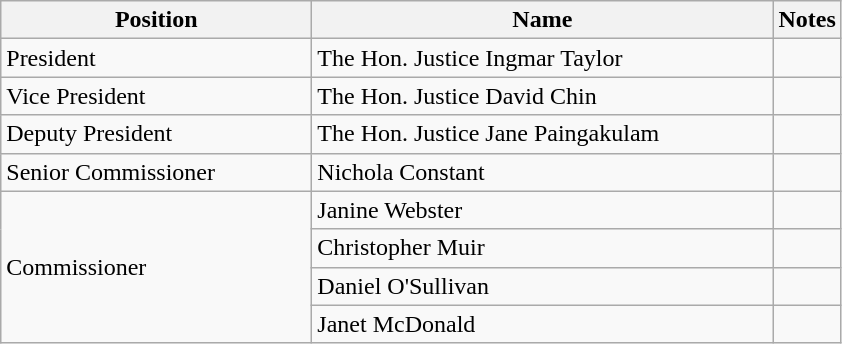<table class="wikitable">
<tr>
<th width="200pt">Position</th>
<th width="300pt">Name</th>
<th width="10pt">Notes</th>
</tr>
<tr>
<td>President</td>
<td>The Hon. Justice Ingmar Taylor</td>
<td></td>
</tr>
<tr>
<td>Vice President</td>
<td>The Hon. Justice David Chin</td>
<td></td>
</tr>
<tr>
<td>Deputy President</td>
<td>The Hon. Justice Jane Paingakulam</td>
<td></td>
</tr>
<tr>
<td>Senior Commissioner</td>
<td>Nichola Constant</td>
<td></td>
</tr>
<tr>
<td rowspan="5">Commissioner</td>
<td>Janine Webster</td>
<td></td>
</tr>
<tr>
<td>Christopher Muir</td>
<td></td>
</tr>
<tr>
<td>Daniel O'Sullivan</td>
<td></td>
</tr>
<tr>
<td>Janet McDonald</td>
<td></td>
</tr>
</table>
